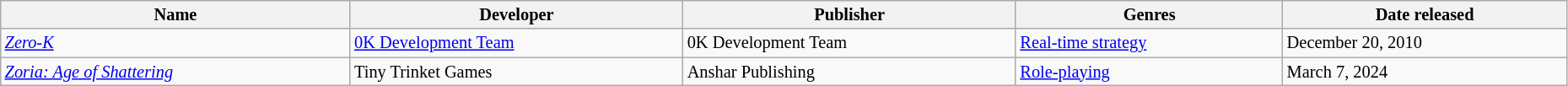<table class="wikitable sortable" style="font-size:85%; width:98%">
<tr>
<th>Name</th>
<th>Developer</th>
<th>Publisher</th>
<th>Genres</th>
<th>Date released</th>
</tr>
<tr>
<td><em><a href='#'>Zero-K</a></em></td>
<td><a href='#'>0K Development Team</a></td>
<td>0K Development Team</td>
<td><a href='#'>Real-time strategy</a></td>
<td>December 20, 2010</td>
</tr>
<tr>
<td><em><a href='#'>Zoria: Age of Shattering</a></em></td>
<td>Tiny Trinket Games</td>
<td>Anshar Publishing</td>
<td><a href='#'>Role-playing</a></td>
<td>March 7, 2024</td>
</tr>
</table>
